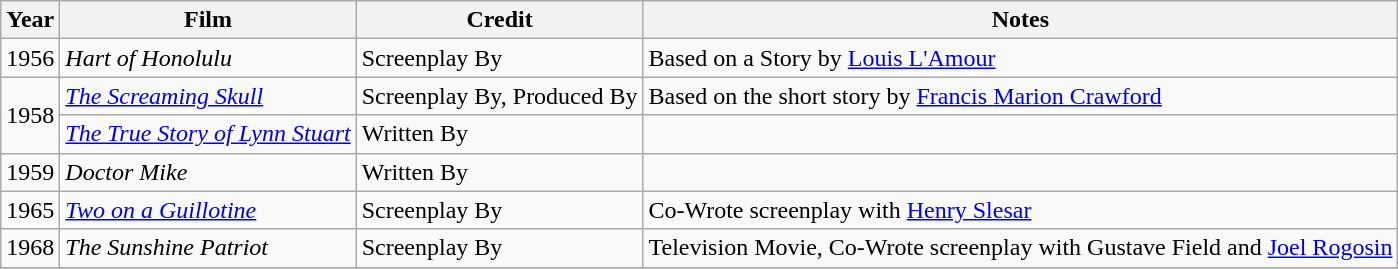<table class="wikitable">
<tr>
<th>Year</th>
<th>Film</th>
<th>Credit</th>
<th>Notes</th>
</tr>
<tr>
<td>1956</td>
<td><em>Hart of Honolulu</em></td>
<td>Screenplay By</td>
<td>Based on a Story by <a href='#'>Louis L'Amour</a></td>
</tr>
<tr>
<td rowspan=2>1958</td>
<td><em><a href='#'>The Screaming Skull</a></em></td>
<td>Screenplay By, Produced By</td>
<td>Based on the short story by <a href='#'>Francis Marion Crawford</a></td>
</tr>
<tr>
<td><em><a href='#'>The True Story of Lynn Stuart</a></em></td>
<td>Written By</td>
<td></td>
</tr>
<tr>
<td>1959</td>
<td><em>Doctor Mike</em></td>
<td>Written By</td>
<td></td>
</tr>
<tr>
<td>1965</td>
<td><em><a href='#'>Two on a Guillotine</a></em></td>
<td>Screenplay By</td>
<td>Co-Wrote screenplay with <a href='#'>Henry Slesar</a></td>
</tr>
<tr>
<td>1968</td>
<td><em>The Sunshine Patriot</em></td>
<td>Screenplay By</td>
<td>Television Movie, Co-Wrote screenplay with Gustave Field and <a href='#'>Joel Rogosin</a></td>
</tr>
<tr>
</tr>
</table>
